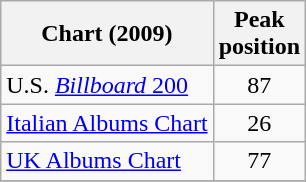<table class="wikitable sortable">
<tr>
<th>Chart (2009)</th>
<th>Peak<br>position</th>
</tr>
<tr>
<td>U.S. <a href='#'><em>Billboard</em> 200</a></td>
<td align="center">87</td>
</tr>
<tr>
<td><a href='#'>Italian Albums Chart</a></td>
<td align="center">26</td>
</tr>
<tr>
<td><a href='#'>UK Albums Chart</a></td>
<td align="center">77</td>
</tr>
<tr>
</tr>
</table>
